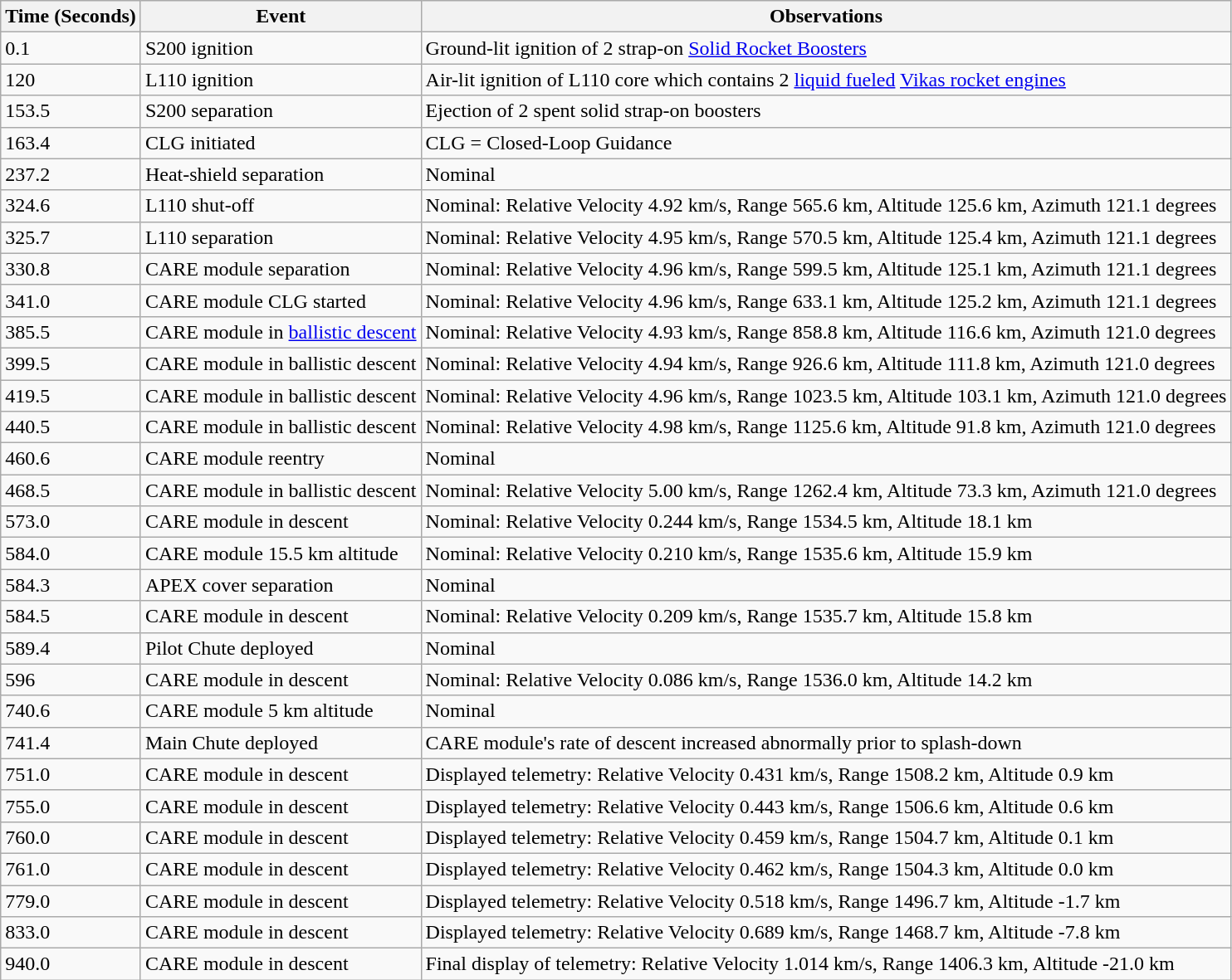<table class="wikitable">
<tr>
<th>Time (Seconds)</th>
<th>Event</th>
<th>Observations</th>
</tr>
<tr>
<td>0.1</td>
<td>S200 ignition</td>
<td>Ground-lit ignition of 2 strap-on <a href='#'>Solid Rocket Boosters</a></td>
</tr>
<tr>
<td>120</td>
<td>L110 ignition</td>
<td>Air-lit ignition of L110 core which contains 2 <a href='#'>liquid fueled</a> <a href='#'>Vikas rocket engines</a></td>
</tr>
<tr>
<td>153.5</td>
<td>S200 separation</td>
<td>Ejection of 2 spent solid strap-on boosters</td>
</tr>
<tr>
<td>163.4</td>
<td>CLG initiated</td>
<td>CLG = Closed-Loop Guidance</td>
</tr>
<tr>
<td>237.2</td>
<td>Heat-shield separation</td>
<td>Nominal</td>
</tr>
<tr>
<td>324.6</td>
<td>L110 shut-off</td>
<td>Nominal: Relative Velocity 4.92 km/s, Range 565.6 km, Altitude 125.6 km, Azimuth 121.1 degrees</td>
</tr>
<tr>
<td>325.7</td>
<td>L110 separation</td>
<td>Nominal: Relative Velocity 4.95 km/s, Range 570.5 km, Altitude 125.4 km, Azimuth 121.1 degrees</td>
</tr>
<tr>
<td>330.8</td>
<td>CARE module separation</td>
<td>Nominal: Relative Velocity 4.96 km/s, Range 599.5 km, Altitude 125.1 km, Azimuth 121.1 degrees</td>
</tr>
<tr>
<td>341.0</td>
<td>CARE module CLG started</td>
<td>Nominal: Relative Velocity 4.96 km/s, Range 633.1 km, Altitude 125.2 km, Azimuth 121.1 degrees</td>
</tr>
<tr>
<td>385.5</td>
<td>CARE module in <a href='#'>ballistic descent</a></td>
<td>Nominal: Relative Velocity 4.93 km/s, Range 858.8 km, Altitude 116.6 km, Azimuth 121.0 degrees</td>
</tr>
<tr>
<td>399.5</td>
<td>CARE module in ballistic descent</td>
<td>Nominal: Relative Velocity 4.94 km/s, Range 926.6 km, Altitude 111.8 km, Azimuth 121.0 degrees</td>
</tr>
<tr>
<td>419.5</td>
<td>CARE module in ballistic descent</td>
<td>Nominal: Relative Velocity 4.96 km/s, Range 1023.5 km, Altitude 103.1 km, Azimuth 121.0 degrees</td>
</tr>
<tr>
<td>440.5</td>
<td>CARE module in ballistic descent</td>
<td>Nominal: Relative Velocity 4.98 km/s, Range 1125.6 km, Altitude 91.8 km, Azimuth 121.0 degrees</td>
</tr>
<tr>
<td>460.6</td>
<td>CARE module reentry</td>
<td>Nominal</td>
</tr>
<tr>
<td>468.5</td>
<td>CARE module in ballistic descent</td>
<td>Nominal: Relative Velocity 5.00 km/s, Range 1262.4 km, Altitude 73.3 km, Azimuth 121.0 degrees</td>
</tr>
<tr>
<td>573.0</td>
<td>CARE module in descent</td>
<td>Nominal: Relative Velocity 0.244 km/s, Range 1534.5 km, Altitude 18.1 km</td>
</tr>
<tr>
<td>584.0</td>
<td>CARE module 15.5 km altitude</td>
<td>Nominal: Relative Velocity 0.210 km/s, Range 1535.6 km, Altitude 15.9 km</td>
</tr>
<tr>
<td>584.3</td>
<td>APEX cover separation</td>
<td>Nominal</td>
</tr>
<tr>
<td>584.5</td>
<td>CARE module in descent</td>
<td>Nominal: Relative Velocity 0.209 km/s, Range 1535.7 km, Altitude 15.8 km</td>
</tr>
<tr>
<td>589.4</td>
<td>Pilot Chute deployed</td>
<td>Nominal</td>
</tr>
<tr>
<td>596</td>
<td>CARE module in descent</td>
<td>Nominal: Relative Velocity 0.086 km/s, Range 1536.0 km, Altitude 14.2 km</td>
</tr>
<tr>
<td>740.6</td>
<td>CARE module 5 km altitude</td>
<td>Nominal</td>
</tr>
<tr>
<td>741.4</td>
<td>Main Chute deployed</td>
<td>CARE module's rate of descent increased abnormally prior to splash-down</td>
</tr>
<tr>
<td>751.0</td>
<td>CARE module in descent</td>
<td>Displayed telemetry: Relative Velocity 0.431 km/s, Range 1508.2 km, Altitude 0.9 km</td>
</tr>
<tr>
<td>755.0</td>
<td>CARE module in descent</td>
<td>Displayed telemetry: Relative Velocity 0.443 km/s, Range 1506.6 km, Altitude 0.6 km</td>
</tr>
<tr>
<td>760.0</td>
<td>CARE module in descent</td>
<td>Displayed telemetry: Relative Velocity 0.459 km/s, Range 1504.7 km, Altitude 0.1 km</td>
</tr>
<tr>
<td>761.0</td>
<td>CARE module in descent</td>
<td>Displayed telemetry: Relative Velocity 0.462 km/s, Range 1504.3 km, Altitude 0.0 km</td>
</tr>
<tr>
<td>779.0</td>
<td>CARE module in descent</td>
<td>Displayed telemetry: Relative Velocity 0.518 km/s, Range 1496.7 km, Altitude -1.7 km</td>
</tr>
<tr>
<td>833.0</td>
<td>CARE module in descent</td>
<td>Displayed telemetry: Relative Velocity 0.689 km/s, Range 1468.7 km, Altitude -7.8 km</td>
</tr>
<tr>
<td>940.0</td>
<td>CARE module in descent</td>
<td>Final display of telemetry: Relative Velocity 1.014 km/s, Range 1406.3 km, Altitude -21.0 km</td>
</tr>
</table>
